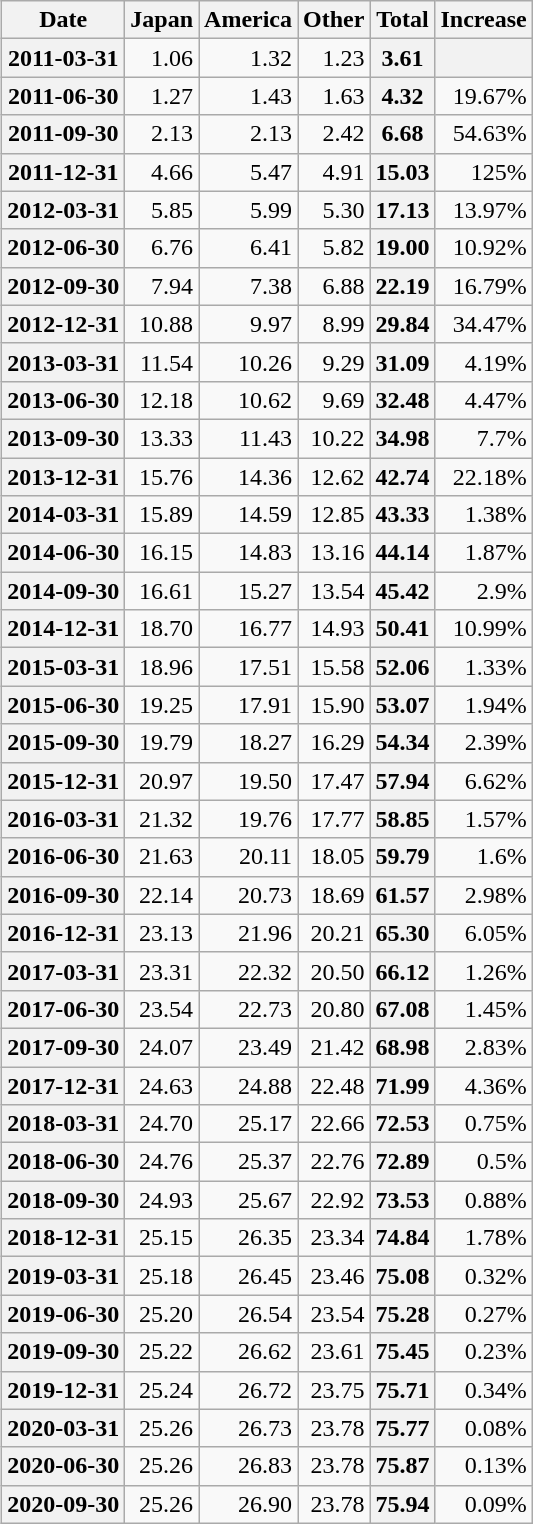<table class="wikitable" style="float: right; text-align: right; margin: 10px">
<tr>
<th>Date</th>
<th>Japan</th>
<th>America</th>
<th>Other</th>
<th>Total</th>
<th>Increase</th>
</tr>
<tr>
<th>2011-03-31</th>
<td>1.06</td>
<td>1.32</td>
<td>1.23</td>
<th>3.61</th>
<th></th>
</tr>
<tr>
<th>2011-06-30</th>
<td>1.27</td>
<td>1.43</td>
<td>1.63</td>
<th>4.32</th>
<td>19.67%</td>
</tr>
<tr>
<th>2011-09-30</th>
<td>2.13</td>
<td>2.13</td>
<td>2.42</td>
<th>6.68</th>
<td>54.63%</td>
</tr>
<tr>
<th>2011-12-31</th>
<td>4.66</td>
<td>5.47</td>
<td>4.91</td>
<th>15.03</th>
<td>125%</td>
</tr>
<tr>
<th>2012-03-31</th>
<td>5.85</td>
<td>5.99</td>
<td>5.30</td>
<th>17.13</th>
<td>13.97%</td>
</tr>
<tr>
<th>2012-06-30</th>
<td>6.76</td>
<td>6.41</td>
<td>5.82</td>
<th>19.00</th>
<td>10.92%</td>
</tr>
<tr>
<th>2012-09-30</th>
<td>7.94</td>
<td>7.38</td>
<td>6.88</td>
<th>22.19</th>
<td>16.79%</td>
</tr>
<tr>
<th>2012-12-31</th>
<td>10.88</td>
<td>9.97</td>
<td>8.99</td>
<th>29.84</th>
<td>34.47%</td>
</tr>
<tr>
<th>2013-03-31</th>
<td>11.54</td>
<td>10.26</td>
<td>9.29</td>
<th>31.09</th>
<td>4.19%</td>
</tr>
<tr>
<th>2013-06-30</th>
<td>12.18</td>
<td>10.62</td>
<td>9.69</td>
<th>32.48</th>
<td>4.47%</td>
</tr>
<tr>
<th>2013-09-30</th>
<td>13.33</td>
<td>11.43</td>
<td>10.22</td>
<th>34.98</th>
<td>7.7%</td>
</tr>
<tr>
<th>2013-12-31</th>
<td>15.76</td>
<td>14.36</td>
<td>12.62</td>
<th>42.74</th>
<td>22.18%</td>
</tr>
<tr>
<th>2014-03-31</th>
<td>15.89</td>
<td>14.59</td>
<td>12.85</td>
<th>43.33</th>
<td>1.38%</td>
</tr>
<tr>
<th>2014-06-30</th>
<td>16.15</td>
<td>14.83</td>
<td>13.16</td>
<th>44.14</th>
<td>1.87%</td>
</tr>
<tr>
<th>2014-09-30</th>
<td>16.61</td>
<td>15.27</td>
<td>13.54</td>
<th>45.42</th>
<td>2.9%</td>
</tr>
<tr>
<th>2014-12-31</th>
<td>18.70</td>
<td>16.77</td>
<td>14.93</td>
<th>50.41</th>
<td>10.99%</td>
</tr>
<tr>
<th>2015-03-31</th>
<td>18.96</td>
<td>17.51</td>
<td>15.58</td>
<th>52.06</th>
<td>1.33%</td>
</tr>
<tr>
<th>2015-06-30</th>
<td>19.25</td>
<td>17.91</td>
<td>15.90</td>
<th>53.07</th>
<td>1.94%</td>
</tr>
<tr>
<th>2015-09-30</th>
<td>19.79</td>
<td>18.27</td>
<td>16.29</td>
<th>54.34</th>
<td>2.39%</td>
</tr>
<tr>
<th>2015-12-31</th>
<td>20.97</td>
<td>19.50</td>
<td>17.47</td>
<th>57.94</th>
<td>6.62%</td>
</tr>
<tr>
<th>2016-03-31</th>
<td>21.32</td>
<td>19.76</td>
<td>17.77</td>
<th>58.85</th>
<td>1.57%</td>
</tr>
<tr>
<th>2016-06-30</th>
<td>21.63</td>
<td>20.11</td>
<td>18.05</td>
<th>59.79</th>
<td>1.6%</td>
</tr>
<tr>
<th>2016-09-30</th>
<td>22.14</td>
<td>20.73</td>
<td>18.69</td>
<th>61.57</th>
<td>2.98%</td>
</tr>
<tr>
<th>2016-12-31</th>
<td>23.13</td>
<td>21.96</td>
<td>20.21</td>
<th>65.30</th>
<td>6.05%</td>
</tr>
<tr>
<th>2017-03-31</th>
<td>23.31</td>
<td>22.32</td>
<td>20.50</td>
<th>66.12</th>
<td>1.26%</td>
</tr>
<tr>
<th>2017-06-30</th>
<td>23.54</td>
<td>22.73</td>
<td>20.80</td>
<th>67.08</th>
<td>1.45%</td>
</tr>
<tr>
<th>2017-09-30</th>
<td>24.07</td>
<td>23.49</td>
<td>21.42</td>
<th>68.98</th>
<td>2.83%</td>
</tr>
<tr>
<th>2017-12-31</th>
<td>24.63</td>
<td>24.88</td>
<td>22.48</td>
<th>71.99</th>
<td>4.36%</td>
</tr>
<tr>
<th>2018-03-31</th>
<td>24.70</td>
<td>25.17</td>
<td>22.66</td>
<th>72.53</th>
<td>0.75%</td>
</tr>
<tr>
<th>2018-06-30</th>
<td>24.76</td>
<td>25.37</td>
<td>22.76</td>
<th>72.89</th>
<td>0.5%</td>
</tr>
<tr>
<th>2018-09-30</th>
<td>24.93</td>
<td>25.67</td>
<td>22.92</td>
<th>73.53</th>
<td>0.88%</td>
</tr>
<tr>
<th>2018-12-31</th>
<td>25.15</td>
<td>26.35</td>
<td>23.34</td>
<th>74.84</th>
<td>1.78%</td>
</tr>
<tr>
<th>2019-03-31</th>
<td>25.18</td>
<td>26.45</td>
<td>23.46</td>
<th>75.08</th>
<td>0.32%</td>
</tr>
<tr>
<th>2019-06-30</th>
<td>25.20</td>
<td>26.54</td>
<td>23.54</td>
<th>75.28</th>
<td>0.27%</td>
</tr>
<tr>
<th>2019-09-30</th>
<td>25.22</td>
<td>26.62</td>
<td>23.61</td>
<th>75.45</th>
<td>0.23%</td>
</tr>
<tr>
<th>2019-12-31</th>
<td>25.24</td>
<td>26.72</td>
<td>23.75</td>
<th>75.71</th>
<td>0.34%</td>
</tr>
<tr>
<th>2020-03-31</th>
<td>25.26</td>
<td>26.73</td>
<td>23.78</td>
<th>75.77</th>
<td>0.08%</td>
</tr>
<tr>
<th>2020-06-30</th>
<td>25.26</td>
<td>26.83</td>
<td>23.78</td>
<th>75.87</th>
<td>0.13%</td>
</tr>
<tr>
<th>2020-09-30</th>
<td>25.26</td>
<td>26.90</td>
<td>23.78</td>
<th>75.94</th>
<td>0.09%</td>
</tr>
</table>
